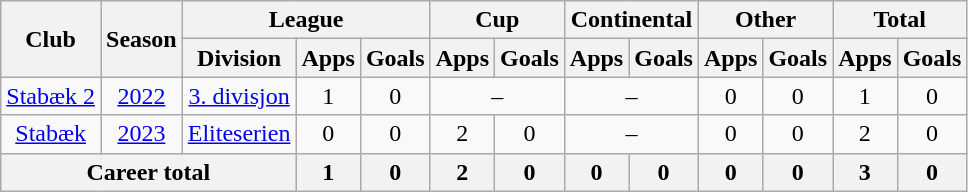<table class=wikitable style=text-align:center>
<tr>
<th rowspan=2>Club</th>
<th rowspan=2>Season</th>
<th colspan=3>League</th>
<th colspan=2>Cup</th>
<th colspan=2>Continental</th>
<th colspan=2>Other</th>
<th colspan=2>Total</th>
</tr>
<tr>
<th>Division</th>
<th>Apps</th>
<th>Goals</th>
<th>Apps</th>
<th>Goals</th>
<th>Apps</th>
<th>Goals</th>
<th>Apps</th>
<th>Goals</th>
<th>Apps</th>
<th>Goals</th>
</tr>
<tr>
<td><a href='#'>Stabæk 2</a></td>
<td><a href='#'>2022</a></td>
<td><a href='#'>3. divisjon</a></td>
<td>1</td>
<td>0</td>
<td colspan="2">–</td>
<td colspan="2">–</td>
<td>0</td>
<td>0</td>
<td>1</td>
<td>0</td>
</tr>
<tr>
<td><a href='#'>Stabæk</a></td>
<td><a href='#'>2023</a></td>
<td><a href='#'>Eliteserien</a></td>
<td>0</td>
<td>0</td>
<td>2</td>
<td>0</td>
<td colspan="2">–</td>
<td>0</td>
<td>0</td>
<td>2</td>
<td>0</td>
</tr>
<tr>
<th colspan=3><strong>Career total</strong></th>
<th>1</th>
<th>0</th>
<th>2</th>
<th>0</th>
<th>0</th>
<th>0</th>
<th>0</th>
<th>0</th>
<th>3</th>
<th>0</th>
</tr>
</table>
